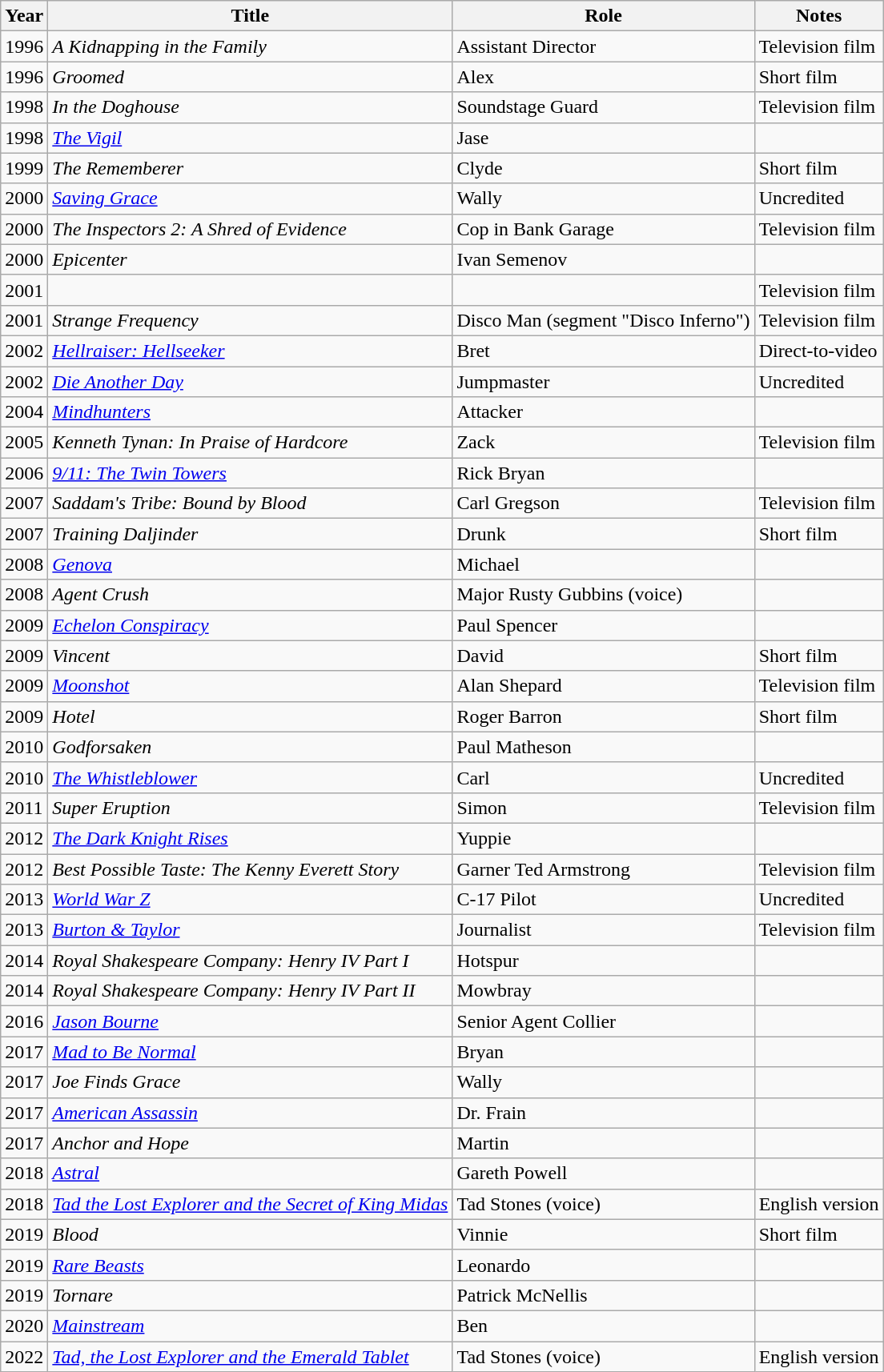<table class="wikitable sortable">
<tr>
<th>Year</th>
<th>Title</th>
<th>Role</th>
<th class="unsortable">Notes</th>
</tr>
<tr>
<td>1996</td>
<td data-sort-value="Kidnapping in the Family, A"><em>A Kidnapping in the Family</em></td>
<td>Assistant Director</td>
<td>Television film</td>
</tr>
<tr>
<td>1996</td>
<td><em>Groomed</em></td>
<td>Alex</td>
<td>Short film</td>
</tr>
<tr>
<td>1998</td>
<td><em>In the Doghouse</em></td>
<td>Soundstage Guard</td>
<td>Television film</td>
</tr>
<tr>
<td>1998</td>
<td data-sort-value="Vigil, The"><em><a href='#'>The Vigil</a></em></td>
<td>Jase</td>
<td></td>
</tr>
<tr>
<td>1999</td>
<td data-sort-value="Rememberer, The"><em>The Rememberer</em></td>
<td>Clyde</td>
<td>Short film</td>
</tr>
<tr>
<td>2000</td>
<td><em><a href='#'>Saving Grace</a></em></td>
<td>Wally</td>
<td>Uncredited</td>
</tr>
<tr>
<td>2000</td>
<td data-sort-value="Inspectors 2: A Shred of Evidence, The"><em>The Inspectors 2: A Shred of Evidence</em></td>
<td>Cop in Bank Garage</td>
<td>Television film</td>
</tr>
<tr>
<td>2000</td>
<td><em>Epicenter</em></td>
<td>Ivan Semenov</td>
<td></td>
</tr>
<tr>
<td>2001</td>
<td><em></em></td>
<td></td>
<td>Television film</td>
</tr>
<tr>
<td>2001</td>
<td><em>Strange Frequency</em></td>
<td>Disco Man (segment "Disco Inferno")</td>
<td>Television film</td>
</tr>
<tr>
<td>2002</td>
<td><em><a href='#'>Hellraiser: Hellseeker</a></em></td>
<td>Bret</td>
<td>Direct-to-video</td>
</tr>
<tr>
<td>2002</td>
<td><em><a href='#'>Die Another Day</a></em></td>
<td>Jumpmaster</td>
<td>Uncredited</td>
</tr>
<tr>
<td>2004</td>
<td><em><a href='#'>Mindhunters</a></em></td>
<td>Attacker</td>
<td></td>
</tr>
<tr>
<td>2005</td>
<td><em>Kenneth Tynan: In Praise of Hardcore</em></td>
<td>Zack</td>
<td>Television film</td>
</tr>
<tr>
<td>2006</td>
<td><em><a href='#'>9/11: The Twin Towers</a></em></td>
<td>Rick Bryan</td>
<td></td>
</tr>
<tr>
<td>2007</td>
<td><em>Saddam's Tribe: Bound by Blood</em></td>
<td>Carl Gregson</td>
<td>Television film</td>
</tr>
<tr>
<td>2007</td>
<td><em>Training Daljinder</em></td>
<td>Drunk</td>
<td>Short film</td>
</tr>
<tr>
<td>2008</td>
<td><em><a href='#'>Genova</a></em></td>
<td>Michael</td>
<td></td>
</tr>
<tr>
<td>2008</td>
<td><em>Agent Crush</em></td>
<td>Major Rusty Gubbins (voice)</td>
<td></td>
</tr>
<tr>
<td>2009</td>
<td><em><a href='#'>Echelon Conspiracy</a></em></td>
<td>Paul Spencer</td>
<td></td>
</tr>
<tr>
<td>2009</td>
<td><em>Vincent</em></td>
<td>David</td>
<td>Short film</td>
</tr>
<tr>
<td>2009</td>
<td><em><a href='#'>Moonshot</a></em></td>
<td>Alan Shepard</td>
<td>Television film</td>
</tr>
<tr>
<td>2009</td>
<td><em>Hotel</em></td>
<td>Roger Barron</td>
<td>Short film</td>
</tr>
<tr>
<td>2010</td>
<td><em>Godforsaken</em></td>
<td>Paul Matheson</td>
<td></td>
</tr>
<tr>
<td>2010</td>
<td data-sort-value="Whistleblower, The"><em><a href='#'>The Whistleblower</a></em></td>
<td>Carl</td>
<td>Uncredited</td>
</tr>
<tr>
<td>2011</td>
<td><em>Super Eruption</em></td>
<td>Simon</td>
<td>Television film</td>
</tr>
<tr>
<td>2012</td>
<td data-sort-value="Dark Knight Rises, The"><em><a href='#'>The Dark Knight Rises</a></em></td>
<td>Yuppie</td>
<td></td>
</tr>
<tr>
<td>2012</td>
<td><em>Best Possible Taste: The Kenny Everett Story</em></td>
<td>Garner Ted Armstrong</td>
<td>Television film</td>
</tr>
<tr>
<td>2013</td>
<td><em><a href='#'>World War Z</a></em></td>
<td>C-17 Pilot</td>
<td>Uncredited</td>
</tr>
<tr>
<td>2013</td>
<td><em><a href='#'>Burton & Taylor</a></em></td>
<td>Journalist</td>
<td>Television film</td>
</tr>
<tr>
<td>2014</td>
<td><em>Royal Shakespeare Company: Henry IV Part I</em></td>
<td>Hotspur</td>
<td></td>
</tr>
<tr>
<td>2014</td>
<td><em>Royal Shakespeare Company: Henry IV Part II</em></td>
<td>Mowbray</td>
<td></td>
</tr>
<tr>
<td>2016</td>
<td><em><a href='#'>Jason Bourne</a></em></td>
<td>Senior Agent Collier</td>
<td></td>
</tr>
<tr>
<td>2017</td>
<td><em><a href='#'>Mad to Be Normal</a></em></td>
<td>Bryan</td>
<td></td>
</tr>
<tr>
<td>2017</td>
<td><em>Joe Finds Grace</em></td>
<td>Wally</td>
<td></td>
</tr>
<tr>
<td>2017</td>
<td><em><a href='#'>American Assassin</a></em></td>
<td>Dr. Frain</td>
<td></td>
</tr>
<tr>
<td>2017</td>
<td><em>Anchor and Hope</em></td>
<td>Martin</td>
<td></td>
</tr>
<tr>
<td>2018</td>
<td><em><a href='#'>Astral</a></em></td>
<td>Gareth Powell</td>
<td></td>
</tr>
<tr>
<td>2018</td>
<td><em><a href='#'>Tad the Lost Explorer and the Secret of King Midas</a></em></td>
<td>Tad Stones (voice)</td>
<td>English version</td>
</tr>
<tr>
<td>2019</td>
<td><em>Blood</em></td>
<td>Vinnie</td>
<td>Short film</td>
</tr>
<tr>
<td>2019</td>
<td><em><a href='#'>Rare Beasts</a></em></td>
<td>Leonardo</td>
<td></td>
</tr>
<tr>
<td>2019</td>
<td><em>Tornare</em></td>
<td>Patrick McNellis</td>
<td></td>
</tr>
<tr>
<td>2020</td>
<td><em><a href='#'>Mainstream</a></em></td>
<td>Ben</td>
<td></td>
</tr>
<tr>
<td>2022</td>
<td><em><a href='#'>Tad, the Lost Explorer and the Emerald Tablet</a></em></td>
<td>Tad Stones (voice)</td>
<td>English version</td>
</tr>
</table>
